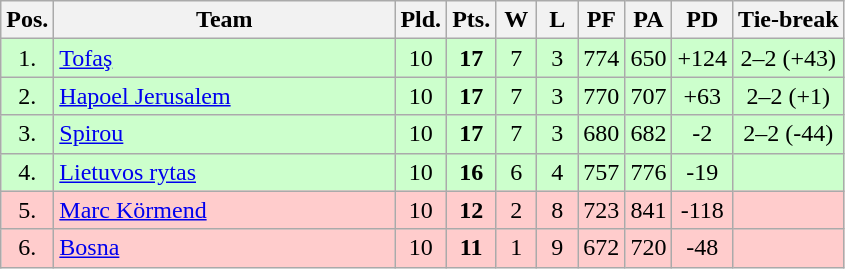<table class="wikitable" style="text-align:center">
<tr>
<th width=15>Pos.</th>
<th width=220>Team</th>
<th width=20>Pld.</th>
<th width=20>Pts.</th>
<th width=20>W</th>
<th width=20>L</th>
<th width=20>PF</th>
<th width=20>PA</th>
<th width=20>PD</th>
<th>Tie-break</th>
</tr>
<tr bgcolor=#ccffcc>
<td>1.</td>
<td align=left> <a href='#'>Tofaş</a></td>
<td>10</td>
<td><strong>17</strong></td>
<td>7</td>
<td>3</td>
<td>774</td>
<td>650</td>
<td>+124</td>
<td>2–2 (+43)</td>
</tr>
<tr bgcolor=#ccffcc>
<td>2.</td>
<td align=left> <a href='#'>Hapoel Jerusalem</a></td>
<td>10</td>
<td><strong>17</strong></td>
<td>7</td>
<td>3</td>
<td>770</td>
<td>707</td>
<td>+63</td>
<td>2–2 (+1)</td>
</tr>
<tr bgcolor=#ccffcc>
<td>3.</td>
<td align=left> <a href='#'>Spirou</a></td>
<td>10</td>
<td><strong>17</strong></td>
<td>7</td>
<td>3</td>
<td>680</td>
<td>682</td>
<td>-2</td>
<td>2–2 (-44)</td>
</tr>
<tr bgcolor=#ccffcc>
<td>4.</td>
<td align=left> <a href='#'>Lietuvos rytas</a></td>
<td>10</td>
<td><strong>16</strong></td>
<td>6</td>
<td>4</td>
<td>757</td>
<td>776</td>
<td>-19</td>
<td></td>
</tr>
<tr bgcolor=#ffcccc>
<td>5.</td>
<td align=left> <a href='#'>Marc Körmend</a></td>
<td>10</td>
<td><strong>12</strong></td>
<td>2</td>
<td>8</td>
<td>723</td>
<td>841</td>
<td>-118</td>
<td></td>
</tr>
<tr bgcolor=#ffcccc>
<td>6.</td>
<td align=left> <a href='#'>Bosna</a></td>
<td>10</td>
<td><strong>11</strong></td>
<td>1</td>
<td>9</td>
<td>672</td>
<td>720</td>
<td>-48</td>
<td></td>
</tr>
</table>
